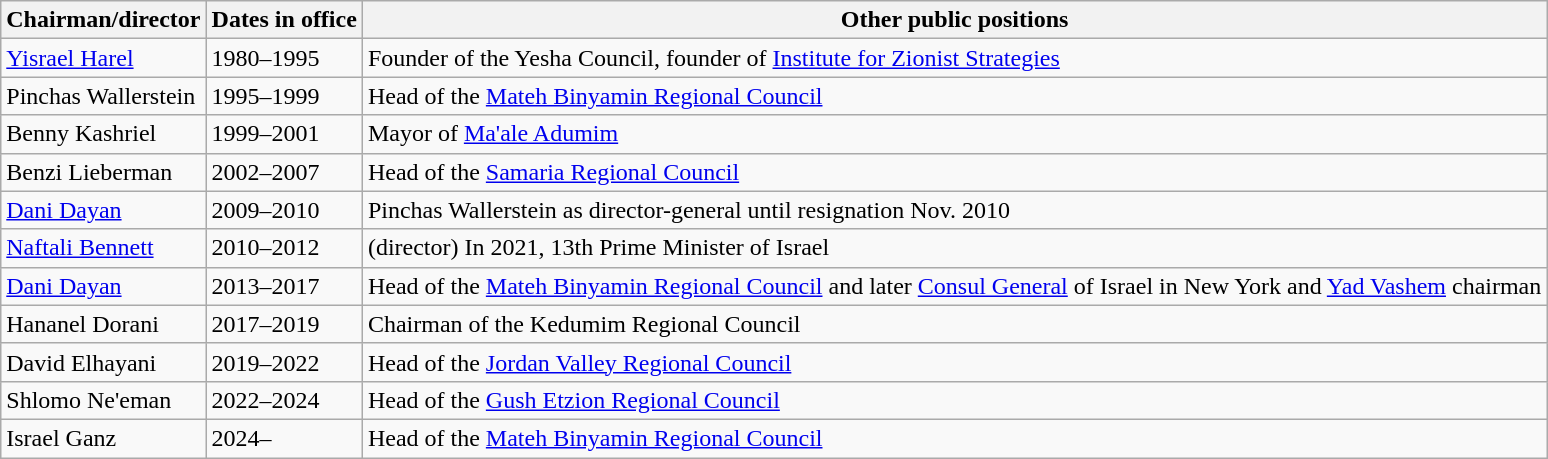<table class="wikitable">
<tr>
<th>Chairman/director</th>
<th>Dates in office</th>
<th>Other public positions</th>
</tr>
<tr>
<td><a href='#'>Yisrael Harel</a></td>
<td>1980–1995</td>
<td>Founder of the Yesha Council, founder of <a href='#'>Institute for Zionist Strategies</a></td>
</tr>
<tr>
<td>Pinchas Wallerstein</td>
<td>1995–1999</td>
<td>Head of the <a href='#'>Mateh Binyamin Regional Council</a></td>
</tr>
<tr>
<td>Benny Kashriel</td>
<td>1999–2001</td>
<td>Mayor of <a href='#'>Ma'ale Adumim</a></td>
</tr>
<tr>
<td>Benzi Lieberman</td>
<td>2002–2007</td>
<td>Head of the <a href='#'>Samaria Regional Council</a></td>
</tr>
<tr>
<td><a href='#'>Dani Dayan</a></td>
<td>2009–2010</td>
<td>Pinchas Wallerstein as director-general until resignation Nov. 2010</td>
</tr>
<tr>
<td><a href='#'>Naftali Bennett</a></td>
<td>2010–2012</td>
<td>(director) In 2021, 13th Prime Minister of Israel</td>
</tr>
<tr>
<td><a href='#'>Dani Dayan</a></td>
<td>2013–2017</td>
<td>Head of the <a href='#'>Mateh Binyamin Regional Council</a> and later <a href='#'>Consul General</a> of Israel in New York and <a href='#'>Yad Vashem</a> chairman</td>
</tr>
<tr>
<td>Hananel Dorani</td>
<td>2017–2019</td>
<td>Chairman of the Kedumim Regional Council</td>
</tr>
<tr>
<td>David Elhayani</td>
<td>2019–2022</td>
<td>Head of the <a href='#'>Jordan Valley Regional Council</a></td>
</tr>
<tr>
<td>Shlomo Ne'eman</td>
<td>2022–2024</td>
<td>Head of the <a href='#'>Gush Etzion Regional Council</a></td>
</tr>
<tr>
<td>Israel Ganz</td>
<td>2024–</td>
<td>Head of the <a href='#'>Mateh Binyamin Regional Council</a></td>
</tr>
</table>
